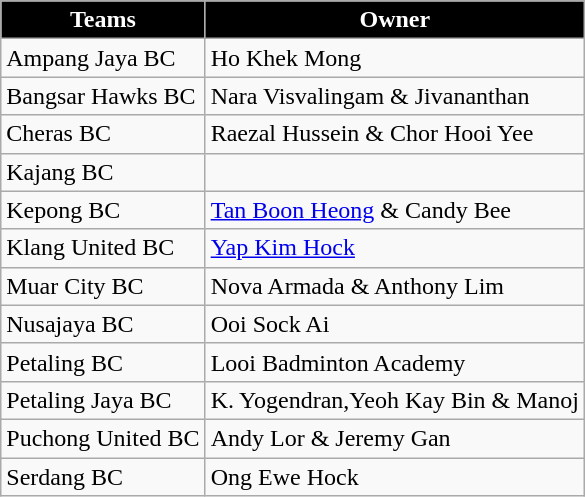<table class="wikitable">
<tr>
<th style="background:Black; color:White;">Teams</th>
<th style="background:Black; color:White;">Owner</th>
</tr>
<tr>
<td>Ampang Jaya BC</td>
<td>Ho Khek Mong</td>
</tr>
<tr>
<td>Bangsar Hawks BC</td>
<td>Nara Visvalingam & Jivananthan</td>
</tr>
<tr>
<td>Cheras BC</td>
<td>Raezal Hussein & Chor Hooi Yee</td>
</tr>
<tr>
<td>Kajang BC</td>
<td></td>
</tr>
<tr>
<td>Kepong BC</td>
<td><a href='#'>Tan Boon Heong</a> & Candy Bee</td>
</tr>
<tr>
<td>Klang United BC</td>
<td><a href='#'>Yap Kim Hock</a></td>
</tr>
<tr>
<td>Muar City BC</td>
<td>Nova Armada & Anthony Lim</td>
</tr>
<tr>
<td>Nusajaya BC</td>
<td>Ooi Sock Ai</td>
</tr>
<tr>
<td>Petaling BC</td>
<td>Looi Badminton Academy</td>
</tr>
<tr>
<td>Petaling Jaya BC</td>
<td>K. Yogendran,Yeoh Kay Bin & Manoj</td>
</tr>
<tr>
<td>Puchong United BC</td>
<td>Andy Lor & Jeremy Gan</td>
</tr>
<tr>
<td>Serdang BC</td>
<td>Ong Ewe Hock</td>
</tr>
</table>
